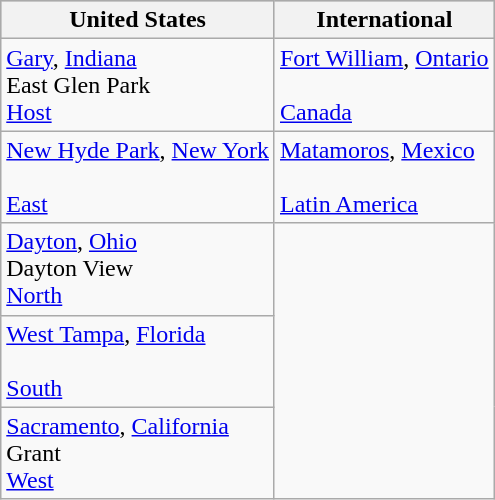<table class="wikitable">
<tr style="background:#bebebe;">
<th>United States</th>
<th>International</th>
</tr>
<tr>
<td> <a href='#'>Gary</a>, <a href='#'>Indiana</a><br>East Glen Park<br><a href='#'>Host</a></td>
<td> <a href='#'>Fort William</a>, <a href='#'>Ontario</a><br><br><a href='#'>Canada</a></td>
</tr>
<tr>
<td> <a href='#'>New Hyde Park</a>, <a href='#'>New York</a><br><br><a href='#'>East</a></td>
<td> <a href='#'>Matamoros</a>, <a href='#'>Mexico</a><br><br><a href='#'>Latin America</a></td>
</tr>
<tr>
<td> <a href='#'>Dayton</a>, <a href='#'>Ohio</a><br>Dayton View<br><a href='#'>North</a></td>
<td rowspan=3></td>
</tr>
<tr>
<td> <a href='#'>West Tampa</a>, <a href='#'>Florida</a><br><br><a href='#'>South</a></td>
</tr>
<tr>
<td> <a href='#'>Sacramento</a>, <a href='#'>California</a><br>Grant<br><a href='#'>West</a></td>
</tr>
</table>
